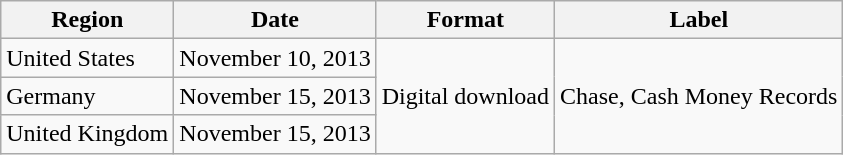<table class=wikitable>
<tr>
<th>Region</th>
<th>Date</th>
<th>Format</th>
<th>Label</th>
</tr>
<tr>
<td>United States</td>
<td>November 10, 2013</td>
<td rowspan="3">Digital download</td>
<td rowspan="3">Chase, Cash Money Records</td>
</tr>
<tr>
<td>Germany</td>
<td>November 15, 2013</td>
</tr>
<tr>
<td>United Kingdom</td>
<td>November 15, 2013</td>
</tr>
</table>
